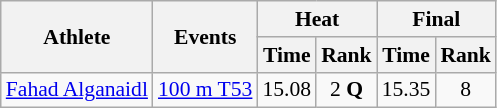<table class=wikitable style="font-size:90%">
<tr>
<th rowspan="2">Athlete</th>
<th rowspan="2">Events</th>
<th colspan="2">Heat</th>
<th colspan="2">Final</th>
</tr>
<tr>
<th>Time</th>
<th>Rank</th>
<th>Time</th>
<th>Rank</th>
</tr>
<tr align=center>
<td align=left><a href='#'>Fahad Alganaidl</a></td>
<td align=left><a href='#'>100 m T53</a></td>
<td>15.08</td>
<td>2 <strong>Q</strong></td>
<td>15.35</td>
<td>8</td>
</tr>
</table>
